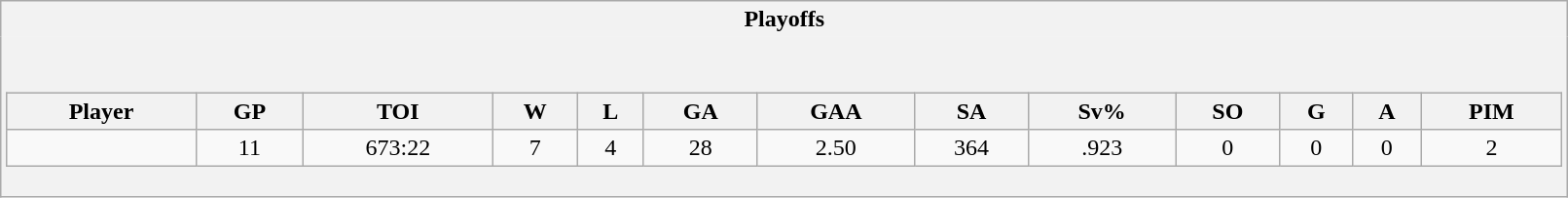<table class="wikitable" style="width:85%;">
<tr>
<th style="border: 0;">Playoffs</th>
</tr>
<tr>
<td style="background: #f2f2f2; border: 0; text-align: center;"><br><table class="wikitable sortable" style="width:100%;">
<tr style="text-align:center; background:#ddd;">
<th>Player</th>
<th>GP</th>
<th>TOI</th>
<th>W</th>
<th>L</th>
<th>GA</th>
<th>GAA</th>
<th>SA</th>
<th>Sv%</th>
<th>SO</th>
<th>G</th>
<th>A</th>
<th>PIM</th>
</tr>
<tr align=center>
<td></td>
<td>11</td>
<td>673:22</td>
<td>7</td>
<td>4</td>
<td>28</td>
<td>2.50</td>
<td>364</td>
<td>.923</td>
<td>0</td>
<td>0</td>
<td>0</td>
<td>2</td>
</tr>
</table>
</td>
</tr>
</table>
